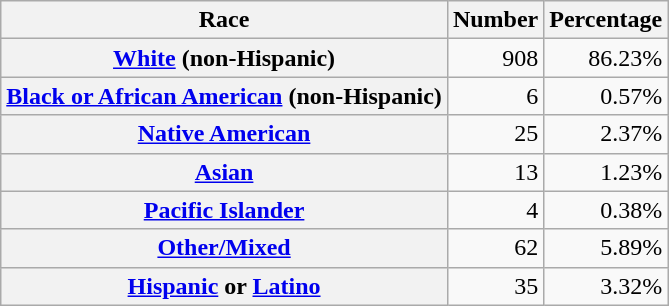<table class="wikitable" style="text-align:right">
<tr>
<th scope="col">Race</th>
<th scope="col">Number</th>
<th scope="col">Percentage</th>
</tr>
<tr>
<th scope="row"><a href='#'>White</a> (non-Hispanic)</th>
<td>908</td>
<td>86.23%</td>
</tr>
<tr>
<th scope="row"><a href='#'>Black or African American</a> (non-Hispanic)</th>
<td>6</td>
<td>0.57%</td>
</tr>
<tr>
<th scope="row"><a href='#'>Native American</a></th>
<td>25</td>
<td>2.37%</td>
</tr>
<tr>
<th scope="row"><a href='#'>Asian</a></th>
<td>13</td>
<td>1.23%</td>
</tr>
<tr>
<th scope="row"><a href='#'>Pacific Islander</a></th>
<td>4</td>
<td>0.38%</td>
</tr>
<tr>
<th scope="row"><a href='#'>Other/Mixed</a></th>
<td>62</td>
<td>5.89%</td>
</tr>
<tr>
<th scope="row"><a href='#'>Hispanic</a> or <a href='#'>Latino</a></th>
<td>35</td>
<td>3.32%</td>
</tr>
</table>
